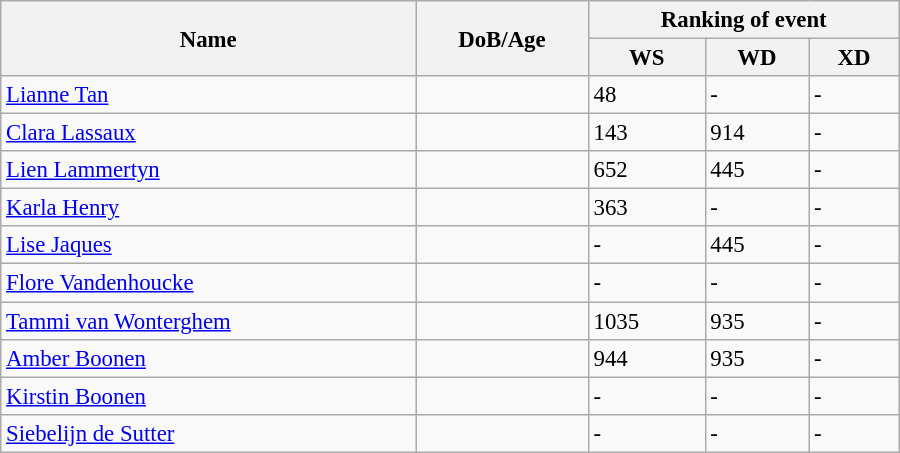<table class="wikitable" style="width:600px; font-size:95%;">
<tr>
<th rowspan="2" align="left">Name</th>
<th rowspan="2" align="left">DoB/Age</th>
<th colspan="3" align="center">Ranking of event</th>
</tr>
<tr>
<th align="center">WS</th>
<th>WD</th>
<th align="center">XD</th>
</tr>
<tr>
<td><a href='#'>Lianne Tan</a></td>
<td></td>
<td>48</td>
<td>-</td>
<td>-</td>
</tr>
<tr>
<td><a href='#'>Clara Lassaux</a></td>
<td></td>
<td>143</td>
<td>914</td>
<td>-</td>
</tr>
<tr>
<td><a href='#'>Lien Lammertyn</a></td>
<td></td>
<td>652</td>
<td>445</td>
<td>-</td>
</tr>
<tr>
<td><a href='#'>Karla Henry</a></td>
<td></td>
<td>363</td>
<td>-</td>
<td>-</td>
</tr>
<tr>
<td><a href='#'>Lise Jaques</a></td>
<td></td>
<td>-</td>
<td>445</td>
<td>-</td>
</tr>
<tr>
<td><a href='#'>Flore Vandenhoucke</a></td>
<td></td>
<td>-</td>
<td>-</td>
<td>-</td>
</tr>
<tr>
<td><a href='#'>Tammi van Wonterghem</a></td>
<td></td>
<td>1035</td>
<td>935</td>
<td>-</td>
</tr>
<tr>
<td><a href='#'>Amber Boonen</a></td>
<td></td>
<td>944</td>
<td>935</td>
<td>-</td>
</tr>
<tr>
<td><a href='#'>Kirstin Boonen</a></td>
<td></td>
<td>-</td>
<td>-</td>
<td>-</td>
</tr>
<tr>
<td><a href='#'>Siebelijn de Sutter</a></td>
<td></td>
<td>-</td>
<td>-</td>
<td>-</td>
</tr>
</table>
